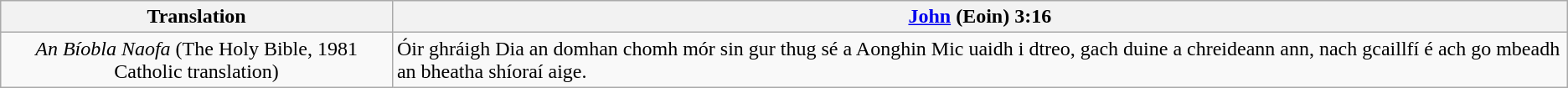<table class="wikitable">
<tr>
<th style="text-align:center; width:25%;">Translation</th>
<th><a href='#'>John</a> (Eoin) 3:16</th>
</tr>
<tr>
<td style="text-align:center;"><em>An Bíobla Naofa</em> (The Holy Bible, 1981 Catholic translation)</td>
<td>Óir ghráigh Dia an domhan chomh mór sin gur thug sé a Aonghin Mic uaidh i dtreo, gach duine a chreideann ann, nach gcaillfí é ach go mbeadh an bheatha shíoraí aige.</td>
</tr>
</table>
